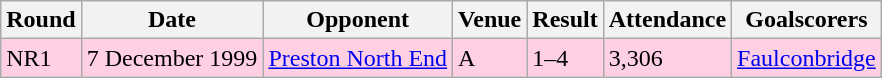<table class="wikitable">
<tr>
<th>Round</th>
<th>Date</th>
<th>Opponent</th>
<th>Venue</th>
<th>Result</th>
<th>Attendance</th>
<th>Goalscorers</th>
</tr>
<tr style="background-color: #ffd0e3;">
<td>NR1</td>
<td>7 December 1999</td>
<td><a href='#'>Preston North End</a></td>
<td>A</td>
<td>1–4</td>
<td>3,306</td>
<td><a href='#'>Faulconbridge</a></td>
</tr>
</table>
